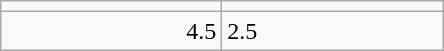<table class="wikitable">
<tr>
<td align=center width=140></td>
<td align=center width=140></td>
</tr>
<tr>
<td align=right>4.5</td>
<td>2.5</td>
</tr>
</table>
